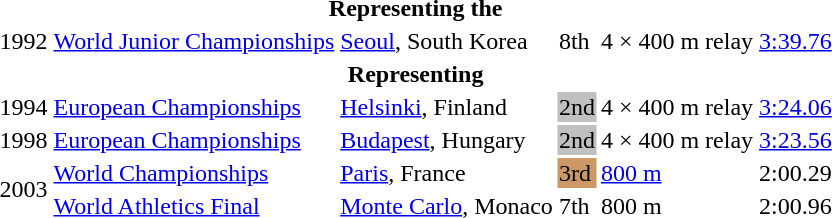<table>
<tr>
<th colspan="6">Representing the </th>
</tr>
<tr>
<td>1992</td>
<td><a href='#'>World Junior Championships</a></td>
<td><a href='#'>Seoul</a>, South Korea</td>
<td>8th</td>
<td>4 × 400 m relay</td>
<td><a href='#'>3:39.76</a></td>
</tr>
<tr>
<th colspan="6">Representing </th>
</tr>
<tr>
<td>1994</td>
<td><a href='#'>European Championships</a></td>
<td><a href='#'>Helsinki</a>, Finland</td>
<td bgcolor=silver>2nd</td>
<td>4 × 400 m relay</td>
<td><a href='#'>3:24.06</a></td>
</tr>
<tr>
<td>1998</td>
<td><a href='#'>European Championships</a></td>
<td><a href='#'>Budapest</a>, Hungary</td>
<td bgcolor="silver">2nd</td>
<td>4 × 400 m relay</td>
<td><a href='#'>3:23.56</a></td>
</tr>
<tr>
<td rowspan=2>2003</td>
<td><a href='#'>World Championships</a></td>
<td><a href='#'>Paris</a>, France</td>
<td bgcolor="cc9966">3rd</td>
<td><a href='#'>800 m</a></td>
<td>2:00.29</td>
</tr>
<tr>
<td><a href='#'>World Athletics Final</a></td>
<td><a href='#'>Monte Carlo</a>, Monaco</td>
<td>7th</td>
<td>800 m</td>
<td>2:00.96</td>
</tr>
</table>
